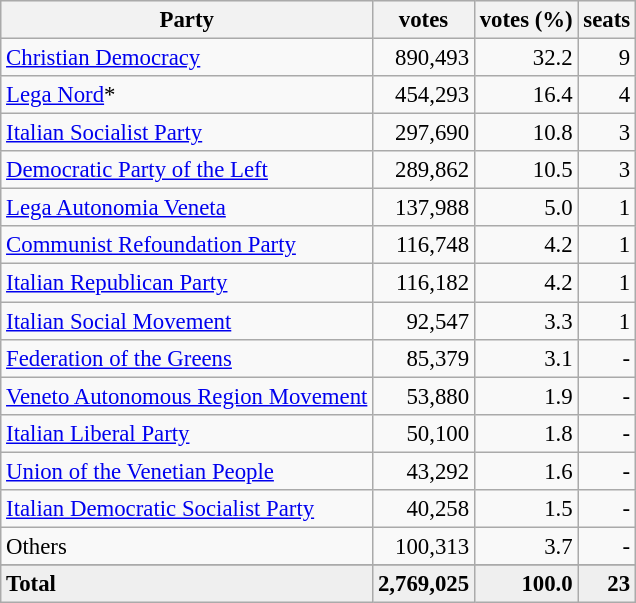<table class="wikitable" style="font-size:95%">
<tr bgcolor="EFEFEF">
<th>Party</th>
<th>votes</th>
<th>votes (%)</th>
<th>seats</th>
</tr>
<tr>
<td><a href='#'>Christian Democracy</a></td>
<td align=right>890,493</td>
<td align=right>32.2</td>
<td align=right>9</td>
</tr>
<tr>
<td><a href='#'>Lega Nord</a>*</td>
<td align=right>454,293</td>
<td align=right>16.4</td>
<td align=right>4</td>
</tr>
<tr>
<td><a href='#'>Italian Socialist Party</a></td>
<td align=right>297,690</td>
<td align=right>10.8</td>
<td align=right>3</td>
</tr>
<tr>
<td><a href='#'>Democratic Party of the Left</a></td>
<td align=right>289,862</td>
<td align=right>10.5</td>
<td align=right>3</td>
</tr>
<tr>
<td><a href='#'>Lega Autonomia Veneta</a></td>
<td align=right>137,988</td>
<td align=right>5.0</td>
<td align=right>1</td>
</tr>
<tr>
<td><a href='#'>Communist Refoundation Party</a></td>
<td align=right>116,748</td>
<td align=right>4.2</td>
<td align=right>1</td>
</tr>
<tr>
<td><a href='#'>Italian Republican Party</a></td>
<td align=right>116,182</td>
<td align=right>4.2</td>
<td align=right>1</td>
</tr>
<tr>
<td><a href='#'>Italian Social Movement</a></td>
<td align=right>92,547</td>
<td align=right>3.3</td>
<td align=right>1</td>
</tr>
<tr>
<td><a href='#'>Federation of the Greens</a></td>
<td align=right>85,379</td>
<td align=right>3.1</td>
<td align=right>-</td>
</tr>
<tr>
<td><a href='#'>Veneto Autonomous Region Movement</a></td>
<td align=right>53,880</td>
<td align=right>1.9</td>
<td align=right>-</td>
</tr>
<tr>
<td><a href='#'>Italian Liberal Party</a></td>
<td align=right>50,100</td>
<td align=right>1.8</td>
<td align=right>-</td>
</tr>
<tr>
<td><a href='#'>Union of the Venetian People</a></td>
<td align=right>43,292</td>
<td align=right>1.6</td>
<td align=right>-</td>
</tr>
<tr>
<td><a href='#'>Italian Democratic Socialist Party</a></td>
<td align=right>40,258</td>
<td align=right>1.5</td>
<td align=right>-</td>
</tr>
<tr>
<td>Others</td>
<td align=right>100,313</td>
<td align=right>3.7</td>
<td align=right>-</td>
</tr>
<tr>
</tr>
<tr bgcolor="EFEFEF">
<td><strong>Total</strong></td>
<td align=right><strong>2,769,025</strong></td>
<td align=right><strong>100.0</strong></td>
<td align=right><strong>23</strong></td>
</tr>
</table>
